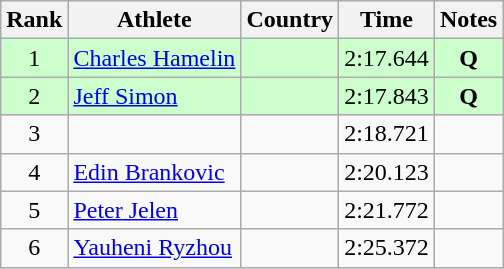<table class="wikitable sortable" style="text-align:center">
<tr>
<th>Rank</th>
<th>Athlete</th>
<th>Country</th>
<th>Time</th>
<th>Notes</th>
</tr>
<tr bgcolor="#ccffcc">
<td>1</td>
<td align=left><a href='#'>Charles Hamelin</a></td>
<td align=left></td>
<td>2:17.644</td>
<td><strong>Q</strong></td>
</tr>
<tr bgcolor="#ccffcc">
<td>2</td>
<td align=left><a href='#'>Jeff Simon</a></td>
<td align=left></td>
<td>2:17.843</td>
<td><strong>Q</strong></td>
</tr>
<tr>
<td>3</td>
<td align=left></td>
<td align=left></td>
<td>2:18.721</td>
<td></td>
</tr>
<tr>
<td>4</td>
<td align=left><a href='#'>Edin Brankovic</a></td>
<td align=left></td>
<td>2:20.123</td>
<td></td>
</tr>
<tr>
<td>5</td>
<td align=left><a href='#'>Peter Jelen</a></td>
<td align=left></td>
<td>2:21.772</td>
<td></td>
</tr>
<tr>
<td>6</td>
<td align=left><a href='#'>Yauheni Ryzhou</a></td>
<td align=left></td>
<td>2:25.372</td>
<td></td>
</tr>
</table>
